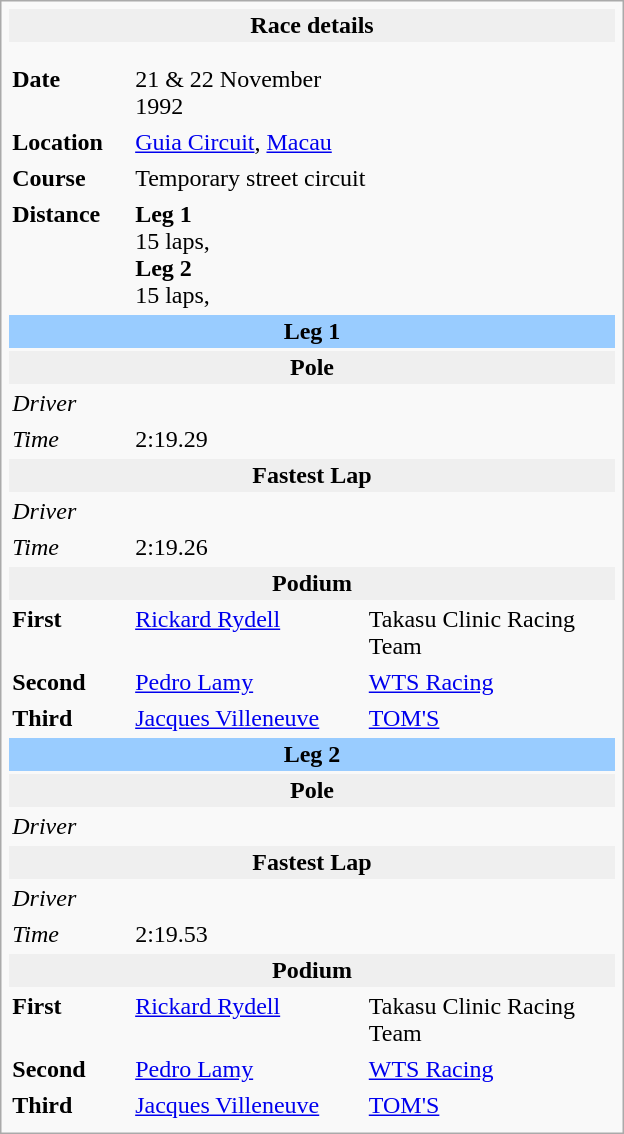<table class="infobox" align="right" cellpadding="2" style="float:right; width: 26em; ">
<tr>
<th colspan="3" bgcolor="#efefef">Race details</th>
</tr>
<tr>
<td colspan="3" style="text-align:center;"></td>
</tr>
<tr>
<td colspan="3" style="text-align:center;"></td>
</tr>
<tr>
<td style="width: 20%;"><strong>Date</strong></td>
<td>21 & 22 November 1992</td>
</tr>
<tr>
<td><strong>Location</strong></td>
<td colspan=2><a href='#'>Guia Circuit</a>, <a href='#'>Macau</a></td>
</tr>
<tr>
<td><strong>Course</strong></td>
<td colspan=2>Temporary street circuit<br></td>
</tr>
<tr>
<td><strong>Distance</strong></td>
<td colspan=2><strong>Leg 1</strong><br>15 laps, <br><strong>Leg 2</strong><br>15 laps, </td>
</tr>
<tr>
<td colspan="3" style="text-align:center; background-color:#99ccff"><strong>Leg 1</strong></td>
</tr>
<tr>
<th colspan="3" bgcolor="#efefef">Pole</th>
</tr>
<tr>
<td><em>Driver</em></td>
<td></td>
<td></td>
</tr>
<tr>
<td><em>Time</em></td>
<td colspan=2>2:19.29</td>
</tr>
<tr>
<th colspan="3" bgcolor="#efefef">Fastest Lap</th>
</tr>
<tr>
<td><em>Driver</em></td>
<td></td>
<td></td>
</tr>
<tr>
<td><em>Time</em></td>
<td colspan=2>2:19.26</td>
</tr>
<tr>
<th colspan="3" bgcolor="#efefef">Podium</th>
</tr>
<tr>
<td><strong>First</strong></td>
<td> <a href='#'>Rickard Rydell</a></td>
<td>Takasu Clinic Racing Team</td>
</tr>
<tr>
<td><strong>Second</strong></td>
<td> <a href='#'>Pedro Lamy</a></td>
<td><a href='#'>WTS Racing</a></td>
</tr>
<tr>
<td><strong>Third</strong></td>
<td> <a href='#'>Jacques Villeneuve</a></td>
<td><a href='#'>TOM'S</a></td>
</tr>
<tr>
<td colspan="3" style="text-align:center; background-color:#99ccff"><strong>Leg 2</strong></td>
</tr>
<tr>
<th colspan="3" bgcolor="#efefef">Pole</th>
</tr>
<tr>
<td><em>Driver</em></td>
<td></td>
<td></td>
</tr>
<tr>
<th colspan="3" bgcolor="#efefef">Fastest Lap</th>
</tr>
<tr>
<td><em>Driver</em></td>
<td></td>
<td></td>
</tr>
<tr>
<td><em>Time</em></td>
<td colspan=2>2:19.53</td>
</tr>
<tr>
<th colspan="3" bgcolor="#efefef">Podium</th>
</tr>
<tr>
<td><strong>First</strong></td>
<td> <a href='#'>Rickard Rydell</a></td>
<td>Takasu Clinic Racing Team</td>
</tr>
<tr>
<td><strong>Second</strong></td>
<td> <a href='#'>Pedro Lamy</a></td>
<td><a href='#'>WTS Racing</a></td>
</tr>
<tr>
<td><strong>Third</strong></td>
<td> <a href='#'>Jacques Villeneuve</a></td>
<td><a href='#'>TOM'S</a></td>
</tr>
<tr>
</tr>
</table>
